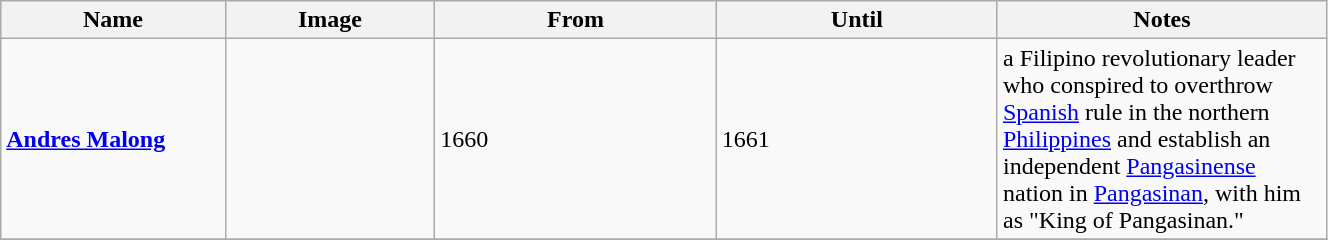<table class="wikitable" width="70%">
<tr>
<th width="5%,">Name</th>
<th width="5%">Image</th>
<th width="7%">From</th>
<th width="7%">Until</th>
<th width="7%">Notes</th>
</tr>
<tr>
<td><strong><a href='#'>Andres Malong</a></strong></td>
<td></td>
<td>1660</td>
<td>1661</td>
<td>a Filipino revolutionary leader who conspired to overthrow <a href='#'>Spanish</a> rule in the northern <a href='#'>Philippines</a> and establish an independent <a href='#'>Pangasinense</a> nation in <a href='#'>Pangasinan</a>, with him as "King of Pangasinan."</td>
</tr>
<tr>
</tr>
</table>
